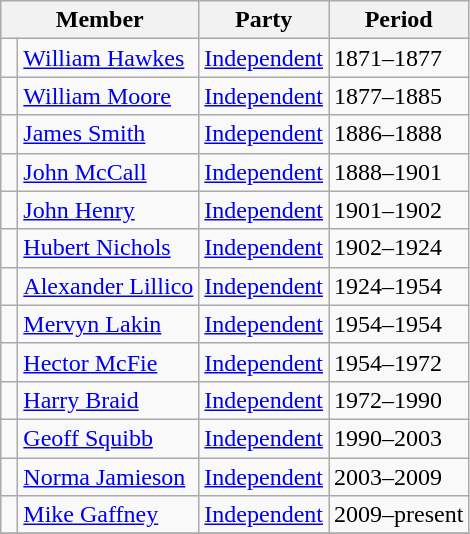<table class="wikitable">
<tr>
<th colspan="2">Member</th>
<th>Party</th>
<th>Period</th>
</tr>
<tr>
<td> </td>
<td><a href='#'>William Hawkes</a></td>
<td><a href='#'>Independent</a></td>
<td>1871–1877</td>
</tr>
<tr>
<td> </td>
<td><a href='#'>William Moore</a></td>
<td><a href='#'>Independent</a></td>
<td>1877–1885</td>
</tr>
<tr>
<td> </td>
<td><a href='#'>James Smith</a></td>
<td><a href='#'>Independent</a></td>
<td>1886–1888</td>
</tr>
<tr>
<td> </td>
<td><a href='#'>John McCall</a></td>
<td><a href='#'>Independent</a></td>
<td>1888–1901</td>
</tr>
<tr>
<td> </td>
<td><a href='#'>John Henry</a></td>
<td><a href='#'>Independent</a></td>
<td>1901–1902</td>
</tr>
<tr>
<td> </td>
<td><a href='#'>Hubert Nichols</a></td>
<td><a href='#'>Independent</a></td>
<td>1902–1924</td>
</tr>
<tr>
<td> </td>
<td><a href='#'>Alexander Lillico</a></td>
<td><a href='#'>Independent</a></td>
<td>1924–1954</td>
</tr>
<tr>
<td> </td>
<td><a href='#'>Mervyn Lakin</a></td>
<td><a href='#'>Independent</a></td>
<td>1954–1954</td>
</tr>
<tr>
<td> </td>
<td><a href='#'>Hector McFie</a></td>
<td><a href='#'>Independent</a></td>
<td>1954–1972</td>
</tr>
<tr>
<td> </td>
<td><a href='#'>Harry Braid</a></td>
<td><a href='#'>Independent</a></td>
<td>1972–1990</td>
</tr>
<tr>
<td> </td>
<td><a href='#'>Geoff Squibb</a></td>
<td><a href='#'>Independent</a></td>
<td>1990–2003</td>
</tr>
<tr>
<td> </td>
<td><a href='#'>Norma Jamieson</a></td>
<td><a href='#'>Independent</a></td>
<td>2003–2009</td>
</tr>
<tr>
<td> </td>
<td><a href='#'>Mike Gaffney</a></td>
<td><a href='#'>Independent</a></td>
<td>2009–present</td>
</tr>
<tr>
</tr>
</table>
